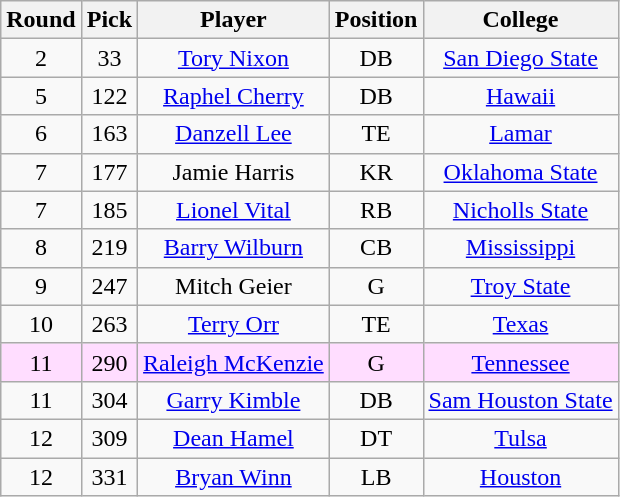<table class="wikitable sortable sortable"  style="text-align:center;">
<tr>
<th>Round</th>
<th>Pick</th>
<th>Player</th>
<th>Position</th>
<th>College</th>
</tr>
<tr>
<td>2</td>
<td>33</td>
<td><a href='#'>Tory Nixon</a></td>
<td>DB</td>
<td><a href='#'>San Diego State</a></td>
</tr>
<tr>
<td>5</td>
<td>122</td>
<td><a href='#'>Raphel Cherry</a></td>
<td>DB</td>
<td><a href='#'>Hawaii</a></td>
</tr>
<tr>
<td>6</td>
<td>163</td>
<td><a href='#'>Danzell Lee</a></td>
<td>TE</td>
<td><a href='#'>Lamar</a></td>
</tr>
<tr>
<td>7</td>
<td>177</td>
<td>Jamie Harris</td>
<td>KR</td>
<td><a href='#'>Oklahoma State</a></td>
</tr>
<tr>
<td>7</td>
<td>185</td>
<td><a href='#'>Lionel Vital</a></td>
<td>RB</td>
<td><a href='#'>Nicholls State</a></td>
</tr>
<tr>
<td>8</td>
<td>219</td>
<td><a href='#'>Barry Wilburn</a></td>
<td>CB</td>
<td><a href='#'>Mississippi</a></td>
</tr>
<tr>
<td>9</td>
<td>247</td>
<td>Mitch Geier</td>
<td>G</td>
<td><a href='#'>Troy State</a></td>
</tr>
<tr>
<td>10</td>
<td>263</td>
<td><a href='#'>Terry Orr</a></td>
<td>TE</td>
<td><a href='#'>Texas</a></td>
</tr>
<tr style="background:#fdf;">
<td>11</td>
<td>290</td>
<td><a href='#'>Raleigh McKenzie</a></td>
<td>G</td>
<td><a href='#'>Tennessee</a></td>
</tr>
<tr>
<td>11</td>
<td>304</td>
<td><a href='#'>Garry Kimble</a></td>
<td>DB</td>
<td><a href='#'>Sam Houston State</a></td>
</tr>
<tr>
<td>12</td>
<td>309</td>
<td><a href='#'>Dean Hamel</a></td>
<td>DT</td>
<td><a href='#'>Tulsa</a></td>
</tr>
<tr>
<td>12</td>
<td>331</td>
<td><a href='#'>Bryan Winn</a></td>
<td>LB</td>
<td><a href='#'>Houston</a></td>
</tr>
</table>
